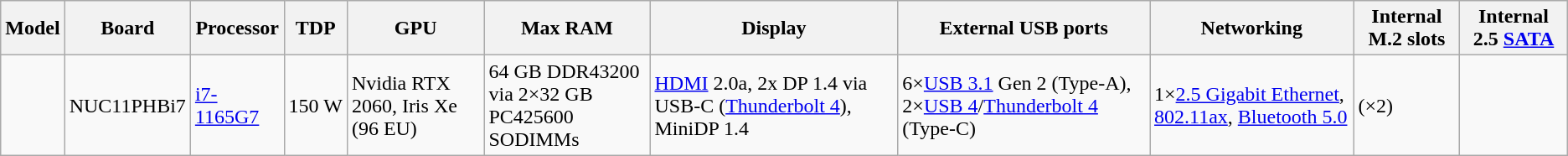<table class="wikitable">
<tr>
<th>Model</th>
<th>Board</th>
<th>Processor</th>
<th>TDP</th>
<th>GPU</th>
<th>Max RAM</th>
<th>Display</th>
<th>External USB ports</th>
<th>Networking</th>
<th>Internal M.2 slots</th>
<th>Internal 2.5 <a href='#'>SATA</a></th>
</tr>
<tr>
<td></td>
<td>NUC11PHBi7</td>
<td><a href='#'>i7-1165G7</a></td>
<td>150 W</td>
<td>Nvidia RTX 2060, Iris Xe (96 EU)</td>
<td>64 GB DDR43200<br>via 2×32 GB PC425600 SODIMMs</td>
<td><a href='#'>HDMI</a> 2.0a, 2x DP 1.4 via USB-C (<a href='#'>Thunderbolt 4</a>), MiniDP 1.4</td>
<td>6×<a href='#'>USB 3.1</a> Gen 2 (Type-A), 2×<a href='#'>USB 4</a>/<a href='#'>Thunderbolt 4</a> (Type-C)</td>
<td>1×<a href='#'>2.5 Gigabit Ethernet</a>, <a href='#'>802.11ax</a>, <a href='#'>Bluetooth 5.0</a></td>
<td> (×2)</td>
<td></td>
</tr>
</table>
